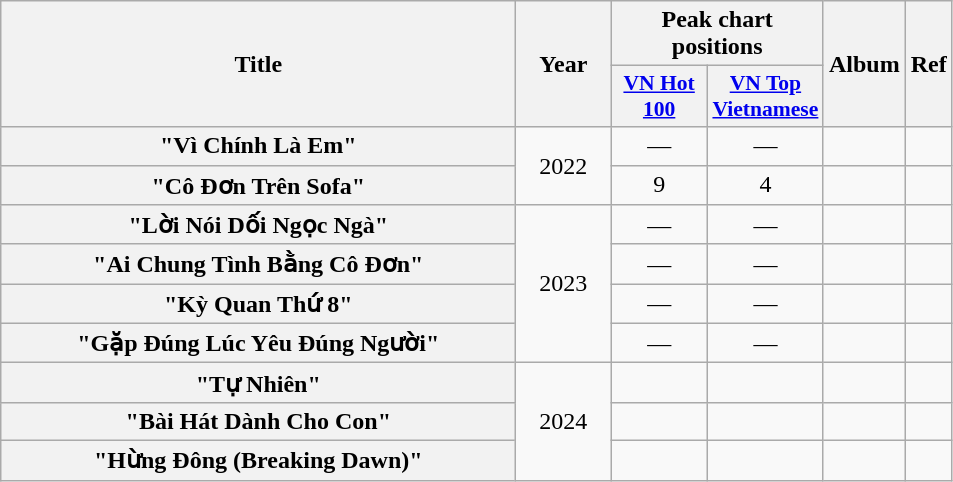<table class="wikitable plainrowheaders" style="text-align:center;">
<tr>
<th scope="col" style="width:21em;" rowspan="2">Title</th>
<th scope="col" style="width:3.5em;" rowspan="2">Year</th>
<th colspan="2">Peak chart positions</th>
<th rowspan="2">Album</th>
<th scope="col" class="unsortable" rowspan="2">Ref</th>
</tr>
<tr>
<th style="width:4em;font-size:90%;"><a href='#'>VN Hot 100</a><br></th>
<th style="width:4em;font-size:90%;"><a href='#'>VN Top Vietnamese</a><br></th>
</tr>
<tr>
<th scope="row">"Vì Chính Là Em"</th>
<td rowspan="2">2022</td>
<td>—</td>
<td>—</td>
<td></td>
<td></td>
</tr>
<tr>
<th scope="row">"Cô Đơn Trên Sofa"</th>
<td>9</td>
<td>4</td>
<td></td>
<td></td>
</tr>
<tr>
<th scope="row">"Lời Nói Dối Ngọc Ngà"</th>
<td rowspan="4">2023</td>
<td>—</td>
<td>—</td>
<td></td>
<td></td>
</tr>
<tr>
<th scope="row">"Ai Chung Tình Bằng Cô Đơn" </th>
<td>—</td>
<td>—</td>
<td></td>
<td></td>
</tr>
<tr>
<th scope="row">"Kỳ Quan Thứ 8" </th>
<td>—</td>
<td>—</td>
<td></td>
<td></td>
</tr>
<tr>
<th scope="row">"Gặp Đúng Lúc Yêu Đúng Người"</th>
<td>—</td>
<td>—</td>
<td></td>
<td></td>
</tr>
<tr>
<th scope="row">"Tự Nhiên"</th>
<td rowspan="3">2024</td>
<td></td>
<td></td>
<td></td>
<td></td>
</tr>
<tr>
<th scope="row">"Bài Hát Dành Cho Con"</th>
<td></td>
<td></td>
<td></td>
<td></td>
</tr>
<tr>
<th scope="row">"Hừng Đông (Breaking Dawn)"</th>
<td></td>
<td></td>
<td></td>
<td></td>
</tr>
</table>
